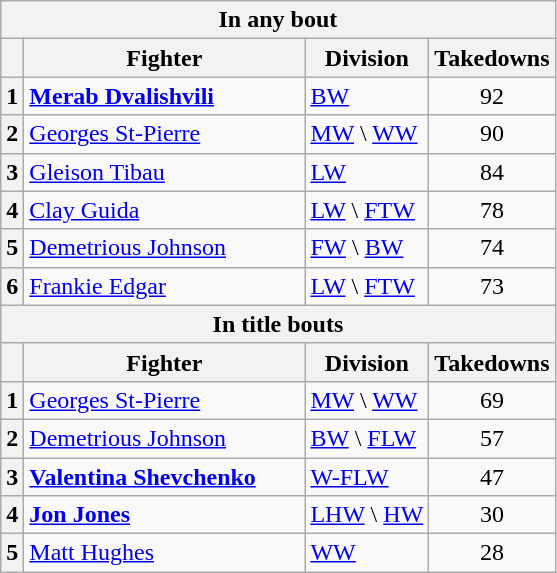<table class=wikitable>
<tr>
<th colspan=4>In any bout</th>
</tr>
<tr>
<th></th>
<th width=180>Fighter</th>
<th>Division</th>
<th>Takedowns</th>
</tr>
<tr>
<th>1</th>
<td> <strong><a href='#'>Merab Dvalishvili</a></strong></td>
<td><a href='#'>BW</a></td>
<td align=center>92</td>
</tr>
<tr>
<th>2</th>
<td> <a href='#'>Georges St-Pierre</a></td>
<td><a href='#'>MW</a> \ <a href='#'>WW</a></td>
<td align=center>90</td>
</tr>
<tr>
<th>3</th>
<td> <a href='#'>Gleison Tibau</a></td>
<td><a href='#'>LW</a></td>
<td align=center>84</td>
</tr>
<tr>
<th>4</th>
<td> <a href='#'>Clay Guida</a></td>
<td><a href='#'>LW</a> \ <a href='#'>FTW</a></td>
<td align=center>78</td>
</tr>
<tr>
<th>5</th>
<td> <a href='#'>Demetrious Johnson</a></td>
<td><a href='#'>FW</a> \ <a href='#'>BW</a></td>
<td align=center>74</td>
</tr>
<tr>
<th>6</th>
<td> <a href='#'>Frankie Edgar</a></td>
<td><a href='#'>LW</a> \ <a href='#'>FTW</a></td>
<td align=center>73</td>
</tr>
<tr>
<th colspan=4>In title bouts</th>
</tr>
<tr>
<th></th>
<th>Fighter</th>
<th>Division</th>
<th>Takedowns</th>
</tr>
<tr>
<th>1</th>
<td> <a href='#'>Georges St-Pierre</a></td>
<td><a href='#'>MW</a> \ <a href='#'>WW</a></td>
<td align=center>69</td>
</tr>
<tr>
<th>2</th>
<td> <a href='#'>Demetrious Johnson</a></td>
<td><a href='#'>BW</a> \ <a href='#'>FLW</a></td>
<td align=center>57</td>
</tr>
<tr>
<th>3</th>
<td> <strong><a href='#'>Valentina Shevchenko</a></strong></td>
<td><a href='#'>W-FLW</a></td>
<td align=center>47</td>
</tr>
<tr>
<th>4</th>
<td> <strong><a href='#'>Jon Jones</a></strong></td>
<td><a href='#'>LHW</a> \ <a href='#'>HW</a></td>
<td align=center>30</td>
</tr>
<tr>
<th>5</th>
<td> <a href='#'>Matt Hughes</a></td>
<td><a href='#'>WW</a></td>
<td align=center>28</td>
</tr>
</table>
